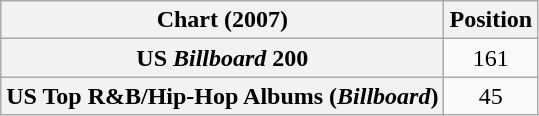<table class="wikitable sortable plainrowheaders" style="text-align:center;">
<tr>
<th scope="col">Chart (2007)</th>
<th scope="col">Position</th>
</tr>
<tr>
<th scope="row">US <em>Billboard</em> 200</th>
<td>161</td>
</tr>
<tr>
<th scope="row">US Top R&B/Hip-Hop Albums (<em>Billboard</em>)</th>
<td>45</td>
</tr>
</table>
